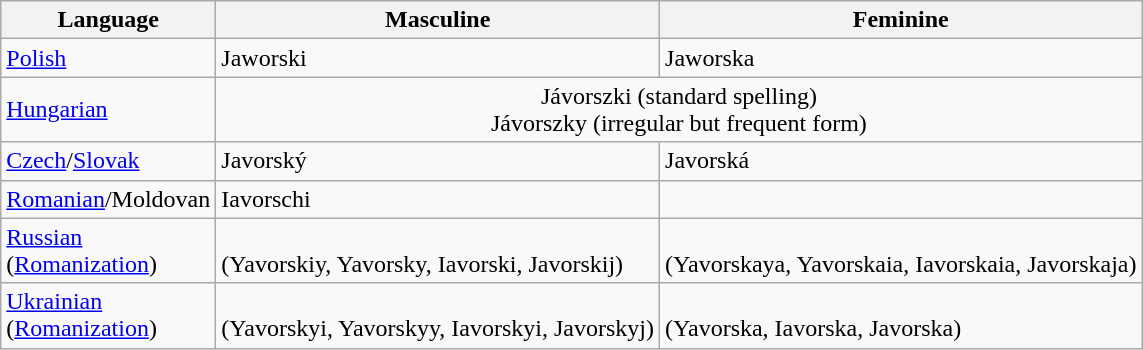<table class="wikitable">
<tr>
<th>Language</th>
<th>Masculine</th>
<th>Feminine</th>
</tr>
<tr>
<td><a href='#'>Polish</a></td>
<td>Jaworski</td>
<td>Jaworska</td>
</tr>
<tr>
<td><a href='#'>Hungarian</a></td>
<td colspan="2" style="text-align: center;">Jávorszki (standard spelling) <br> Jávorszky (irregular but frequent form)</td>
</tr>
<tr>
<td><a href='#'>Czech</a>/<a href='#'>Slovak</a></td>
<td>Javorský</td>
<td>Javorská</td>
</tr>
<tr>
<td><a href='#'>Romanian</a>/Moldovan</td>
<td>Iavorschi</td>
<td></td>
</tr>
<tr>
<td><a href='#'>Russian</a> <br>(<a href='#'>Romanization</a>)</td>
<td> <br> (Yavorskiy, Yavorsky, Iavorski, Javorskij)</td>
<td><br> (Yavorskaya, Yavorskaia, Iavorskaia, Javorskaja)</td>
</tr>
<tr>
<td><a href='#'>Ukrainian</a> <br>(<a href='#'>Romanization</a>)</td>
<td><br> (Yavorskyi, Yavorskyy, Iavorskyi, Javorskyj)</td>
<td><br> (Yavorska, Iavorska, Javorska)</td>
</tr>
</table>
